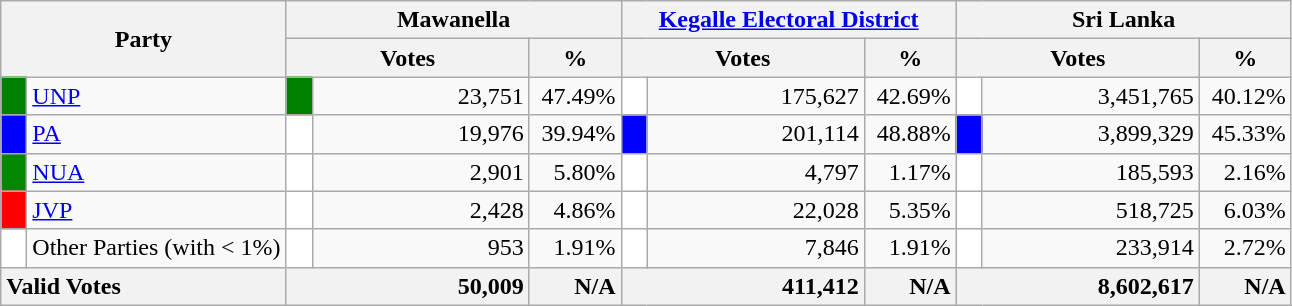<table class="wikitable">
<tr>
<th colspan="2" width="144px"rowspan="2">Party</th>
<th colspan="3" width="216px">Mawanella</th>
<th colspan="3" width="216px"><a href='#'>Kegalle Electoral District</a></th>
<th colspan="3" width="216px">Sri Lanka</th>
</tr>
<tr>
<th colspan="2" width="144px">Votes</th>
<th>%</th>
<th colspan="2" width="144px">Votes</th>
<th>%</th>
<th colspan="2" width="144px">Votes</th>
<th>%</th>
</tr>
<tr>
<td style="background-color:green;" width="10px"></td>
<td style="text-align:left;"><a href='#'>UNP</a></td>
<td style="background-color:green;" width="10px"></td>
<td style="text-align:right;">23,751</td>
<td style="text-align:right;">47.49%</td>
<td style="background-color:white;" width="10px"></td>
<td style="text-align:right;">175,627</td>
<td style="text-align:right;">42.69%</td>
<td style="background-color:white;" width="10px"></td>
<td style="text-align:right;">3,451,765</td>
<td style="text-align:right;">40.12%</td>
</tr>
<tr>
<td style="background-color:blue;" width="10px"></td>
<td style="text-align:left;"><a href='#'>PA</a></td>
<td style="background-color:white;" width="10px"></td>
<td style="text-align:right;">19,976</td>
<td style="text-align:right;">39.94%</td>
<td style="background-color:blue;" width="10px"></td>
<td style="text-align:right;">201,114</td>
<td style="text-align:right;">48.88%</td>
<td style="background-color:blue;" width="10px"></td>
<td style="text-align:right;">3,899,329</td>
<td style="text-align:right;">45.33%</td>
</tr>
<tr>
<td style="background-color:#008800;" width="10px"></td>
<td style="text-align:left;"><a href='#'>NUA</a></td>
<td style="background-color:white;" width="10px"></td>
<td style="text-align:right;">2,901</td>
<td style="text-align:right;">5.80%</td>
<td style="background-color:white;" width="10px"></td>
<td style="text-align:right;">4,797</td>
<td style="text-align:right;">1.17%</td>
<td style="background-color:white;" width="10px"></td>
<td style="text-align:right;">185,593</td>
<td style="text-align:right;">2.16%</td>
</tr>
<tr>
<td style="background-color:red;" width="10px"></td>
<td style="text-align:left;"><a href='#'>JVP</a></td>
<td style="background-color:white;" width="10px"></td>
<td style="text-align:right;">2,428</td>
<td style="text-align:right;">4.86%</td>
<td style="background-color:white;" width="10px"></td>
<td style="text-align:right;">22,028</td>
<td style="text-align:right;">5.35%</td>
<td style="background-color:white;" width="10px"></td>
<td style="text-align:right;">518,725</td>
<td style="text-align:right;">6.03%</td>
</tr>
<tr>
<td style="background-color:white;" width="10px"></td>
<td style="text-align:left;">Other Parties (with < 1%)</td>
<td style="background-color:white;" width="10px"></td>
<td style="text-align:right;">953</td>
<td style="text-align:right;">1.91%</td>
<td style="background-color:white;" width="10px"></td>
<td style="text-align:right;">7,846</td>
<td style="text-align:right;">1.91%</td>
<td style="background-color:white;" width="10px"></td>
<td style="text-align:right;">233,914</td>
<td style="text-align:right;">2.72%</td>
</tr>
<tr>
<th colspan="2" width="144px"style="text-align:left;">Valid Votes</th>
<th style="text-align:right;"colspan="2" width="144px">50,009</th>
<th style="text-align:right;">N/A</th>
<th style="text-align:right;"colspan="2" width="144px">411,412</th>
<th style="text-align:right;">N/A</th>
<th style="text-align:right;"colspan="2" width="144px">8,602,617</th>
<th style="text-align:right;">N/A</th>
</tr>
</table>
